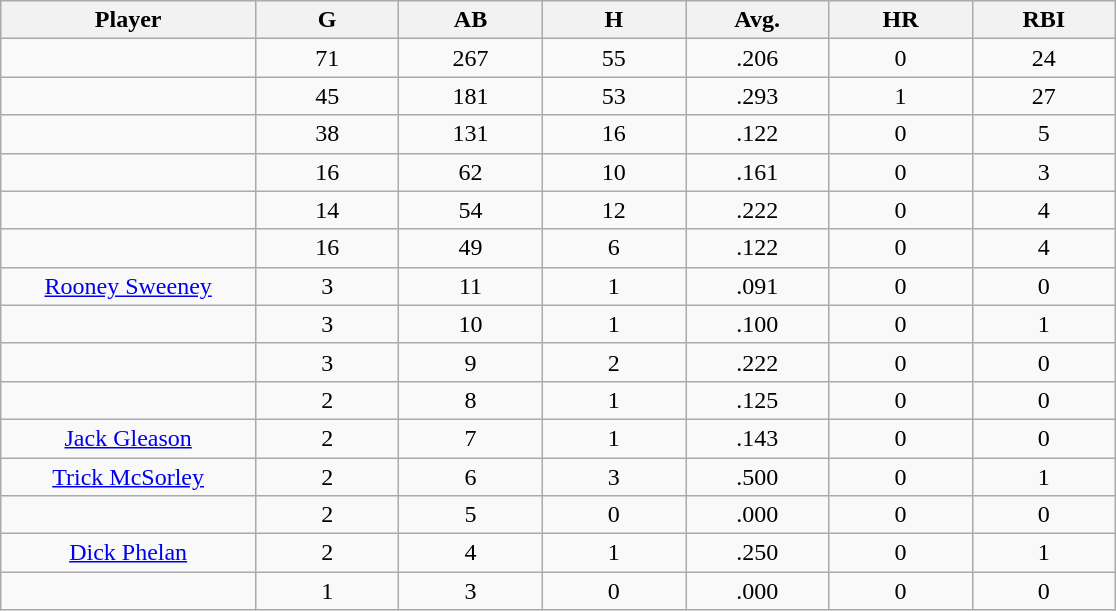<table class="wikitable sortable">
<tr>
<th bgcolor="#DDDDFF" width="16%">Player</th>
<th bgcolor="#DDDDFF" width="9%">G</th>
<th bgcolor="#DDDDFF" width="9%">AB</th>
<th bgcolor="#DDDDFF" width="9%">H</th>
<th bgcolor="#DDDDFF" width="9%">Avg.</th>
<th bgcolor="#DDDDFF" width="9%">HR</th>
<th bgcolor="#DDDDFF" width="9%">RBI</th>
</tr>
<tr align="center">
<td></td>
<td>71</td>
<td>267</td>
<td>55</td>
<td>.206</td>
<td>0</td>
<td>24</td>
</tr>
<tr align="center">
<td></td>
<td>45</td>
<td>181</td>
<td>53</td>
<td>.293</td>
<td>1</td>
<td>27</td>
</tr>
<tr align="center">
<td></td>
<td>38</td>
<td>131</td>
<td>16</td>
<td>.122</td>
<td>0</td>
<td>5</td>
</tr>
<tr align="center">
<td></td>
<td>16</td>
<td>62</td>
<td>10</td>
<td>.161</td>
<td>0</td>
<td>3</td>
</tr>
<tr align="center">
<td></td>
<td>14</td>
<td>54</td>
<td>12</td>
<td>.222</td>
<td>0</td>
<td>4</td>
</tr>
<tr align="center">
<td></td>
<td>16</td>
<td>49</td>
<td>6</td>
<td>.122</td>
<td>0</td>
<td>4</td>
</tr>
<tr align="center">
<td><a href='#'>Rooney Sweeney</a></td>
<td>3</td>
<td>11</td>
<td>1</td>
<td>.091</td>
<td>0</td>
<td>0</td>
</tr>
<tr align=center>
<td></td>
<td>3</td>
<td>10</td>
<td>1</td>
<td>.100</td>
<td>0</td>
<td>1</td>
</tr>
<tr align="center">
<td></td>
<td>3</td>
<td>9</td>
<td>2</td>
<td>.222</td>
<td>0</td>
<td>0</td>
</tr>
<tr align="center">
<td></td>
<td>2</td>
<td>8</td>
<td>1</td>
<td>.125</td>
<td>0</td>
<td>0</td>
</tr>
<tr align="center">
<td><a href='#'>Jack Gleason</a></td>
<td>2</td>
<td>7</td>
<td>1</td>
<td>.143</td>
<td>0</td>
<td>0</td>
</tr>
<tr align=center>
<td><a href='#'>Trick McSorley</a></td>
<td>2</td>
<td>6</td>
<td>3</td>
<td>.500</td>
<td>0</td>
<td>1</td>
</tr>
<tr align=center>
<td></td>
<td>2</td>
<td>5</td>
<td>0</td>
<td>.000</td>
<td>0</td>
<td>0</td>
</tr>
<tr align="center">
<td><a href='#'>Dick Phelan</a></td>
<td>2</td>
<td>4</td>
<td>1</td>
<td>.250</td>
<td>0</td>
<td>1</td>
</tr>
<tr align=center>
<td></td>
<td>1</td>
<td>3</td>
<td>0</td>
<td>.000</td>
<td>0</td>
<td>0</td>
</tr>
</table>
